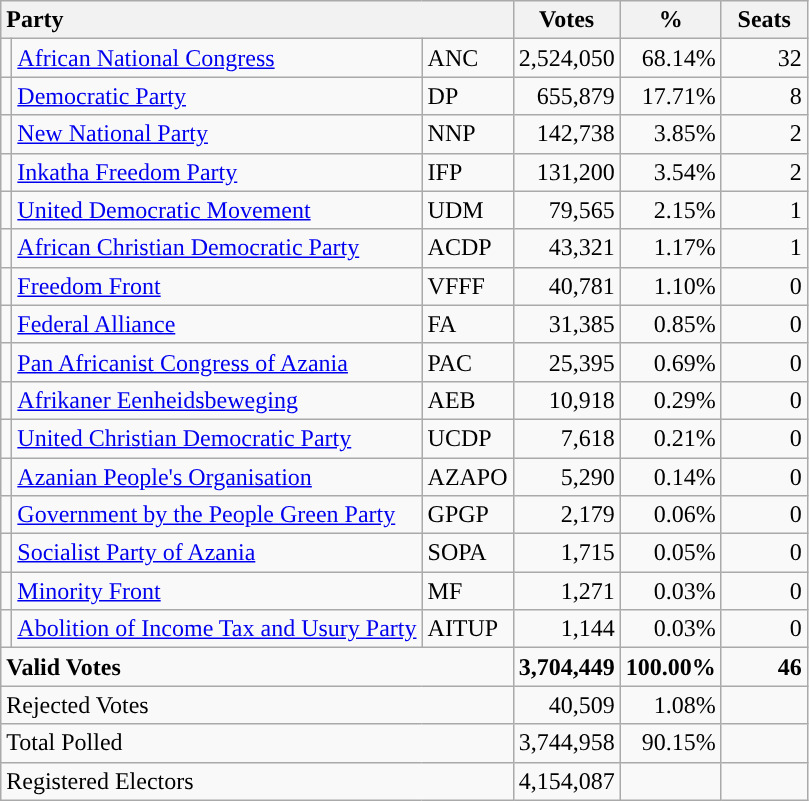<table class="wikitable" border="1" style="text-align:right;">
<tr>
<th style="text-align:left;" colspan=3>Party</th>
<th align=center width="50">Votes</th>
<th align=center width="50">%</th>
<th align=center width="50">Seats</th>
</tr>
<tr>
<td style="background:"></td>
<td align=left><a href='#'>African National Congress</a></td>
<td align=left>ANC</td>
<td>2,524,050</td>
<td>68.14%</td>
<td>32</td>
</tr>
<tr>
<td style="background:"></td>
<td align=left><a href='#'>Democratic Party</a></td>
<td align=left>DP</td>
<td>655,879</td>
<td>17.71%</td>
<td>8</td>
</tr>
<tr>
<td style="background:"></td>
<td align=left><a href='#'>New National Party</a></td>
<td align=left>NNP</td>
<td>142,738</td>
<td>3.85%</td>
<td>2</td>
</tr>
<tr>
<td style="background:"></td>
<td align=left><a href='#'>Inkatha Freedom Party</a></td>
<td align=left>IFP</td>
<td>131,200</td>
<td>3.54%</td>
<td>2</td>
</tr>
<tr>
<td style="background:"></td>
<td align=left><a href='#'>United Democratic Movement</a></td>
<td align=left>UDM</td>
<td>79,565</td>
<td>2.15%</td>
<td>1</td>
</tr>
<tr>
<td style="background:"></td>
<td align=left><a href='#'>African Christian Democratic Party</a></td>
<td align=left>ACDP</td>
<td>43,321</td>
<td>1.17%</td>
<td>1</td>
</tr>
<tr>
<td style="background:"></td>
<td align=left><a href='#'>Freedom Front</a></td>
<td align=left>VFFF</td>
<td>40,781</td>
<td>1.10%</td>
<td>0</td>
</tr>
<tr>
<td></td>
<td align=left><a href='#'>Federal Alliance</a></td>
<td align=left>FA</td>
<td>31,385</td>
<td>0.85%</td>
<td>0</td>
</tr>
<tr>
<td style="background:"></td>
<td align=left><a href='#'>Pan Africanist Congress of Azania</a></td>
<td align=left>PAC</td>
<td>25,395</td>
<td>0.69%</td>
<td>0</td>
</tr>
<tr>
<td></td>
<td align=left><a href='#'>Afrikaner Eenheidsbeweging</a></td>
<td align=left>AEB</td>
<td>10,918</td>
<td>0.29%</td>
<td>0</td>
</tr>
<tr>
<td style="background:"></td>
<td align=left><a href='#'>United Christian Democratic Party</a></td>
<td align=left>UCDP</td>
<td>7,618</td>
<td>0.21%</td>
<td>0</td>
</tr>
<tr>
<td style="background:"></td>
<td align=left><a href='#'>Azanian People's Organisation</a></td>
<td align=left>AZAPO</td>
<td>5,290</td>
<td>0.14%</td>
<td>0</td>
</tr>
<tr>
<td style="background:"></td>
<td align=left><a href='#'>Government by the People Green Party</a></td>
<td align=left>GPGP</td>
<td>2,179</td>
<td>0.06%</td>
<td>0</td>
</tr>
<tr>
<td style="background:"></td>
<td align=left><a href='#'>Socialist Party of Azania</a></td>
<td align=left>SOPA</td>
<td>1,715</td>
<td>0.05%</td>
<td>0</td>
</tr>
<tr>
<td style="background:"></td>
<td align=left><a href='#'>Minority Front</a></td>
<td align=left>MF</td>
<td>1,271</td>
<td>0.03%</td>
<td>0</td>
</tr>
<tr>
<td style="background:"></td>
<td align=left><a href='#'>Abolition of Income Tax and Usury Party</a></td>
<td align=left>AITUP</td>
<td>1,144</td>
<td>0.03%</td>
<td>0</td>
</tr>
<tr style="font-weight:bold">
<td align=left colspan=3>Valid Votes</td>
<td>3,704,449</td>
<td>100.00%</td>
<td>46</td>
</tr>
<tr>
<td align=left colspan=3>Rejected Votes</td>
<td>40,509</td>
<td>1.08%</td>
<td></td>
</tr>
<tr>
<td align=left colspan=3>Total Polled</td>
<td>3,744,958</td>
<td>90.15%</td>
<td></td>
</tr>
<tr>
<td align=left colspan=3>Registered Electors</td>
<td>4,154,087</td>
<td></td>
<td></td>
</tr>
</table>
